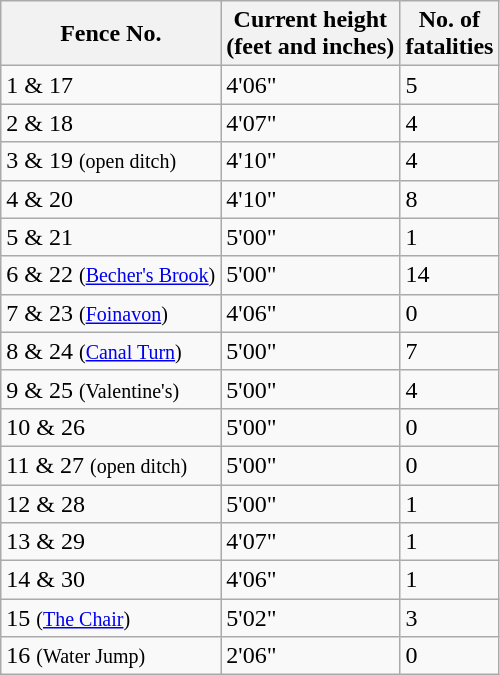<table class="wikitable sortable">
<tr>
<th>Fence No.</th>
<th>Current height<br>(feet and inches)</th>
<th>No. of <br>fatalities</th>
</tr>
<tr>
<td>1 & 17</td>
<td>4'06"</td>
<td>5</td>
</tr>
<tr>
<td>2 & 18</td>
<td>4'07"</td>
<td>4</td>
</tr>
<tr>
<td>3 & 19 <small>(open ditch)</small></td>
<td>4'10"</td>
<td>4</td>
</tr>
<tr>
<td>4 & 20</td>
<td>4'10"</td>
<td>8</td>
</tr>
<tr>
<td>5 & 21</td>
<td>5'00"</td>
<td>1</td>
</tr>
<tr>
<td>6 & 22 <small>(<a href='#'>Becher's Brook</a>)</small></td>
<td>5'00"</td>
<td>14</td>
</tr>
<tr>
<td>7 & 23 <small>(<a href='#'>Foinavon</a>)</small></td>
<td>4'06"</td>
<td>0</td>
</tr>
<tr>
<td>8 & 24 <small>(<a href='#'>Canal Turn</a>)</small></td>
<td>5'00"</td>
<td>7</td>
</tr>
<tr>
<td>9 & 25 <small>(Valentine's)</small></td>
<td>5'00"</td>
<td>4</td>
</tr>
<tr>
<td>10 & 26</td>
<td>5'00"</td>
<td>0</td>
</tr>
<tr>
<td>11 & 27 <small>(open ditch)</small></td>
<td>5'00"</td>
<td>0</td>
</tr>
<tr>
<td>12 & 28</td>
<td>5'00"</td>
<td>1</td>
</tr>
<tr>
<td>13 & 29</td>
<td>4'07"</td>
<td>1</td>
</tr>
<tr>
<td>14 & 30</td>
<td>4'06"</td>
<td>1</td>
</tr>
<tr>
<td>15 <small>(<a href='#'>The Chair</a>)</small></td>
<td>5'02"</td>
<td>3</td>
</tr>
<tr>
<td>16 <small>(Water Jump)</small></td>
<td>2'06"</td>
<td>0</td>
</tr>
</table>
